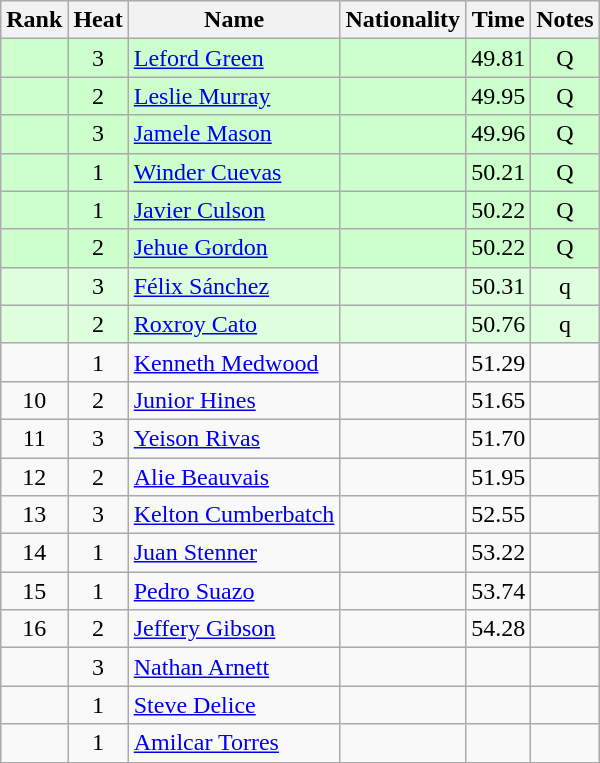<table class="wikitable sortable" style="text-align:center">
<tr>
<th>Rank</th>
<th>Heat</th>
<th>Name</th>
<th>Nationality</th>
<th>Time</th>
<th>Notes</th>
</tr>
<tr bgcolor=ccffcc>
<td></td>
<td>3</td>
<td align=left><a href='#'>Leford Green</a></td>
<td align=left></td>
<td>49.81</td>
<td>Q</td>
</tr>
<tr bgcolor=ccffcc>
<td></td>
<td>2</td>
<td align=left><a href='#'>Leslie Murray</a></td>
<td align=left></td>
<td>49.95</td>
<td>Q</td>
</tr>
<tr bgcolor=ccffcc>
<td></td>
<td>3</td>
<td align=left><a href='#'>Jamele Mason</a></td>
<td align=left></td>
<td>49.96</td>
<td>Q</td>
</tr>
<tr bgcolor=ccffcc>
<td></td>
<td>1</td>
<td align=left><a href='#'>Winder Cuevas</a></td>
<td align=left></td>
<td>50.21</td>
<td>Q</td>
</tr>
<tr bgcolor=ccffcc>
<td></td>
<td>1</td>
<td align=left><a href='#'>Javier Culson</a></td>
<td align=left></td>
<td>50.22</td>
<td>Q</td>
</tr>
<tr bgcolor=ccffcc>
<td></td>
<td>2</td>
<td align=left><a href='#'>Jehue Gordon</a></td>
<td align=left></td>
<td>50.22</td>
<td>Q</td>
</tr>
<tr bgcolor=ddffdd>
<td></td>
<td>3</td>
<td align=left><a href='#'>Félix Sánchez</a></td>
<td align=left></td>
<td>50.31</td>
<td>q</td>
</tr>
<tr bgcolor=ddffdd>
<td></td>
<td>2</td>
<td align=left><a href='#'>Roxroy Cato</a></td>
<td align=left></td>
<td>50.76</td>
<td>q</td>
</tr>
<tr>
<td></td>
<td>1</td>
<td align=left><a href='#'>Kenneth Medwood</a></td>
<td align=left></td>
<td>51.29</td>
<td></td>
</tr>
<tr>
<td>10</td>
<td>2</td>
<td align=left><a href='#'>Junior Hines</a></td>
<td align=left></td>
<td>51.65</td>
<td></td>
</tr>
<tr>
<td>11</td>
<td>3</td>
<td align=left><a href='#'>Yeison Rivas</a></td>
<td align=left></td>
<td>51.70</td>
<td></td>
</tr>
<tr>
<td>12</td>
<td>2</td>
<td align=left><a href='#'>Alie Beauvais</a></td>
<td align=left></td>
<td>51.95</td>
<td></td>
</tr>
<tr>
<td>13</td>
<td>3</td>
<td align=left><a href='#'>Kelton Cumberbatch</a></td>
<td align=left></td>
<td>52.55</td>
<td></td>
</tr>
<tr>
<td>14</td>
<td>1</td>
<td align=left><a href='#'>Juan Stenner</a></td>
<td align=left></td>
<td>53.22</td>
<td></td>
</tr>
<tr>
<td>15</td>
<td>1</td>
<td align=left><a href='#'>Pedro Suazo</a></td>
<td align=left></td>
<td>53.74</td>
<td></td>
</tr>
<tr>
<td>16</td>
<td>2</td>
<td align=left><a href='#'>Jeffery Gibson</a></td>
<td align=left></td>
<td>54.28</td>
<td></td>
</tr>
<tr>
<td></td>
<td>3</td>
<td align=left><a href='#'>Nathan Arnett</a></td>
<td align=left></td>
<td></td>
<td></td>
</tr>
<tr>
<td></td>
<td>1</td>
<td align=left><a href='#'>Steve Delice</a></td>
<td align=left></td>
<td></td>
<td></td>
</tr>
<tr>
<td></td>
<td>1</td>
<td align=left><a href='#'>Amilcar Torres</a></td>
<td align=left></td>
<td></td>
<td></td>
</tr>
</table>
